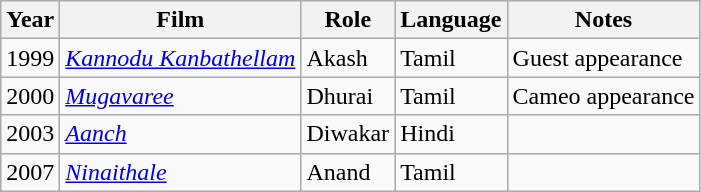<table class="wikitable">
<tr>
<th>Year</th>
<th>Film</th>
<th>Role</th>
<th>Language</th>
<th>Notes</th>
</tr>
<tr>
<td>1999</td>
<td><em><a href='#'>Kannodu Kanbathellam</a></em></td>
<td>Akash</td>
<td>Tamil</td>
<td>Guest appearance</td>
</tr>
<tr>
<td>2000</td>
<td><em><a href='#'>Mugavaree</a></em></td>
<td>Dhurai</td>
<td>Tamil</td>
<td>Cameo appearance</td>
</tr>
<tr>
<td>2003</td>
<td><em><a href='#'>Aanch</a></em></td>
<td>Diwakar</td>
<td>Hindi</td>
<td></td>
</tr>
<tr>
<td>2007</td>
<td><em><a href='#'>Ninaithale</a></em></td>
<td>Anand</td>
<td>Tamil</td>
<td></td>
</tr>
</table>
